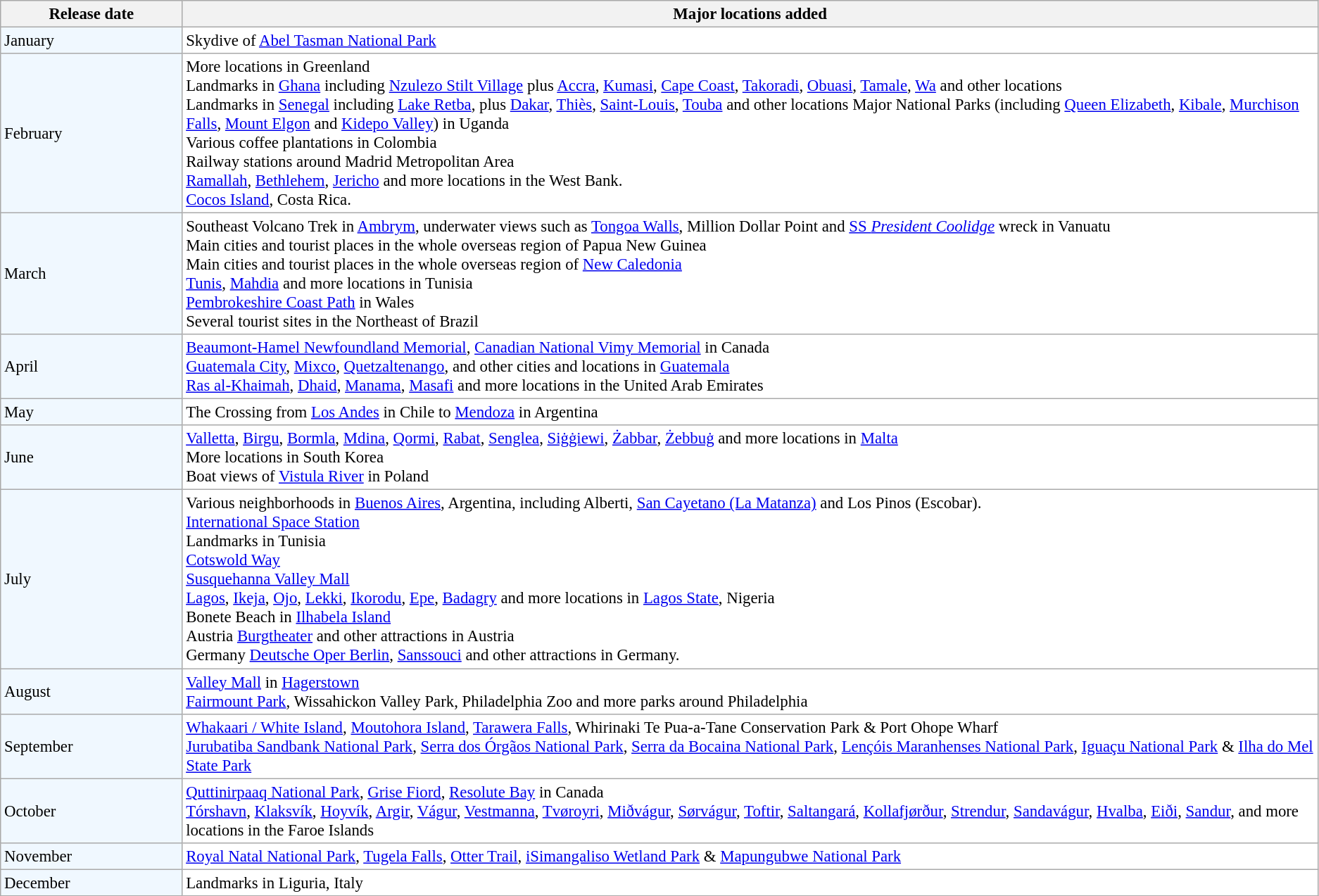<table class="wikitable" style="font-size:95%">
<tr>
<th style="width:165px;">Release date</th>
<th>Major locations added</th>
</tr>
<tr>
<td style="background:#f0f8ff;">January</td>
<td style="background:#fff;">Skydive of <a href='#'>Abel Tasman National Park</a></td>
</tr>
<tr>
<td style="background:#f0f8ff;">February</td>
<td style="background:#fff;">More locations in Greenland<br>Landmarks in <a href='#'>Ghana</a> including <a href='#'>Nzulezo Stilt Village</a> plus <a href='#'>Accra</a>, <a href='#'>Kumasi</a>, <a href='#'>Cape Coast</a>, <a href='#'>Takoradi</a>, <a href='#'>Obuasi</a>, <a href='#'>Tamale</a>, <a href='#'>Wa</a> and other locations<br>Landmarks in <a href='#'>Senegal</a> including <a href='#'>Lake Retba</a>, plus <a href='#'>Dakar</a>, <a href='#'>Thiès</a>, <a href='#'>Saint-Louis</a>, <a href='#'>Touba</a> and other locations Major National Parks (including <a href='#'>Queen Elizabeth</a>, <a href='#'>Kibale</a>, <a href='#'>Murchison Falls</a>, <a href='#'>Mount Elgon</a> and <a href='#'>Kidepo Valley</a>) in Uganda<br>Various coffee plantations in Colombia<br>Railway stations around Madrid Metropolitan Area<br><a href='#'>Ramallah</a>, <a href='#'>Bethlehem</a>, <a href='#'>Jericho</a> and more locations in the West Bank.<br><a href='#'>Cocos Island</a>, Costa Rica.</td>
</tr>
<tr>
<td style="background:#f0f8ff;">March</td>
<td style="background:#fff;">Southeast Volcano Trek in <a href='#'>Ambrym</a>, underwater views such as <a href='#'>Tongoa Walls</a>, Million Dollar Point and <a href='#'>SS <em>President Coolidge</em></a> wreck in Vanuatu<br> Main cities and tourist places in the whole overseas region of Papua New Guinea<br> Main cities and tourist places in the whole overseas region of <a href='#'>New Caledonia</a><br><a href='#'>Tunis</a>, <a href='#'>Mahdia</a> and more locations in Tunisia<br> <a href='#'>Pembrokeshire Coast Path</a> in Wales<br> Several tourist sites in the Northeast of Brazil</td>
</tr>
<tr>
<td style="background:#f0f8ff;">April</td>
<td style="background:#fff;"><a href='#'>Beaumont-Hamel Newfoundland Memorial</a>, <a href='#'>Canadian National Vimy Memorial</a> in Canada<br> <a href='#'>Guatemala City</a>, <a href='#'>Mixco</a>, <a href='#'>Quetzaltenango</a>, and other cities and locations in <a href='#'>Guatemala</a><br> <a href='#'>Ras al-Khaimah</a>, <a href='#'>Dhaid</a>, <a href='#'>Manama</a>, <a href='#'>Masafi</a> and more locations in the United Arab Emirates</td>
</tr>
<tr>
<td style="background:#f0f8ff;">May</td>
<td style="background:#fff;">The Crossing from <a href='#'>Los Andes</a> in Chile to <a href='#'>Mendoza</a> in Argentina</td>
</tr>
<tr>
<td style="background:#f0f8ff;">June</td>
<td style="background:#fff;"><a href='#'>Valletta</a>, <a href='#'>Birgu</a>, <a href='#'>Bormla</a>, <a href='#'>Mdina</a>, <a href='#'>Qormi</a>, <a href='#'>Rabat</a>, <a href='#'>Senglea</a>, <a href='#'>Siġġiewi</a>, <a href='#'>Żabbar</a>, <a href='#'>Żebbuġ</a> and more locations in <a href='#'>Malta</a><br> More locations in South Korea<br> Boat views of <a href='#'>Vistula River</a> in Poland</td>
</tr>
<tr>
<td style="background:#f0f8ff;">July</td>
<td style="background:#fff;">Various neighborhoods in <a href='#'>Buenos Aires</a>, Argentina, including Alberti, <a href='#'>San Cayetano (La Matanza)</a> and Los Pinos (Escobar).<br> <a href='#'>International Space Station</a><br> Landmarks in Tunisia<br> <a href='#'>Cotswold Way</a><br> <a href='#'>Susquehanna Valley Mall</a><br> <a href='#'>Lagos</a>, <a href='#'>Ikeja</a>, <a href='#'>Ojo</a>, <a href='#'>Lekki</a>, <a href='#'>Ikorodu</a>, <a href='#'>Epe</a>, <a href='#'>Badagry</a> and more locations in <a href='#'>Lagos State</a>, Nigeria<br> Bonete Beach in <a href='#'>Ilhabela Island</a><br>Austria <a href='#'>Burgtheater</a> and other attractions in Austria<br>Germany <a href='#'>Deutsche Oper Berlin</a>, <a href='#'>Sanssouci</a> and other attractions in Germany.</td>
</tr>
<tr>
<td style="background:#f0f8ff;">August</td>
<td style="background:#fff;"><a href='#'>Valley Mall</a> in <a href='#'>Hagerstown</a> <br> <a href='#'>Fairmount Park</a>, Wissahickon Valley Park, Philadelphia Zoo and more parks around Philadelphia</td>
</tr>
<tr>
<td style="background:#f0f8ff;">September</td>
<td style="background:#fff;"><a href='#'>Whakaari / White Island</a>, <a href='#'>Moutohora Island</a>, <a href='#'>Tarawera Falls</a>, Whirinaki Te Pua-a-Tane Conservation Park & Port Ohope Wharf<br> <a href='#'>Jurubatiba Sandbank National Park</a>, <a href='#'>Serra dos Órgãos National Park</a>, <a href='#'>Serra da Bocaina National Park</a>, <a href='#'>Lençóis Maranhenses National Park</a>, <a href='#'>Iguaçu National Park</a> & <a href='#'>Ilha do Mel State Park</a></td>
</tr>
<tr>
<td style="background:#f0f8ff;">October</td>
<td style="background:#fff;"><a href='#'>Quttinirpaaq National Park</a>, <a href='#'>Grise Fiord</a>, <a href='#'>Resolute Bay</a> in Canada<br> <a href='#'>Tórshavn</a>, <a href='#'>Klaksvík</a>, <a href='#'>Hoyvík</a>, <a href='#'>Argir</a>, <a href='#'>Vágur</a>, <a href='#'>Vestmanna</a>, <a href='#'>Tvøroyri</a>, <a href='#'>Miðvágur</a>, <a href='#'>Sørvágur</a>, <a href='#'>Toftir</a>, <a href='#'>Saltangará</a>, <a href='#'>Kollafjørður</a>, <a href='#'>Strendur</a>, <a href='#'>Sandavágur</a>, <a href='#'>Hvalba</a>, <a href='#'>Eiði</a>, <a href='#'>Sandur</a>, and more locations in the Faroe Islands</td>
</tr>
<tr>
<td style="background:#f0f8ff;">November</td>
<td style="background:#fff;"><a href='#'>Royal Natal National Park</a>, <a href='#'>Tugela Falls</a>, <a href='#'>Otter Trail</a>, <a href='#'>iSimangaliso Wetland Park</a> & <a href='#'>Mapungubwe National Park</a></td>
</tr>
<tr>
<td style="background:#f0f8ff;">December</td>
<td style="background:#fff;">Landmarks in Liguria, Italy</td>
</tr>
</table>
